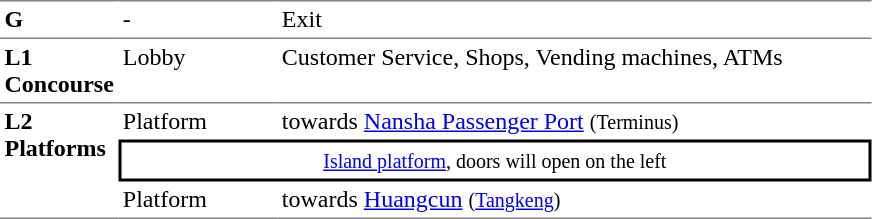<table table border=0 cellspacing=0 cellpadding=3>
<tr>
<td style="border-top:solid 1px gray;" width=50 valign=top><strong>G</strong></td>
<td style="border-top:solid 1px gray;" width=100 valign=top>-</td>
<td style="border-top:solid 1px gray;" width=390 valign=top>Exit</td>
</tr>
<tr>
<td style="border-bottom:solid 1px gray; border-top:solid 1px gray;" valign=top width=50><strong>L1<br>Concourse</strong></td>
<td style="border-bottom:solid 1px gray; border-top:solid 1px gray;" valign=top width=100>Lobby</td>
<td style="border-bottom:solid 1px gray; border-top:solid 1px gray;" valign=top width=390>Customer Service, Shops, Vending machines, ATMs</td>
</tr>
<tr>
<td style="border-bottom:solid 1px gray;" rowspan=3 valign=top><strong>L2<br>Platforms</strong></td>
<td>Platform </td>
<td>  towards <a href='#'>Nansha Passenger Port</a> <small>(Terminus)</small></td>
</tr>
<tr>
<td style="border-right:solid 2px black;border-left:solid 2px black;border-top:solid 2px black;border-bottom:solid 2px black;text-align:center;" colspan=2><small><a href='#'>Island platform</a>, doors will open on the left</small></td>
</tr>
<tr>
<td style="border-bottom:solid 1px gray;">Platform </td>
<td style="border-bottom:solid 1px gray;"><span></span>  towards <a href='#'>Huangcun</a> <small>(<a href='#'>Tangkeng</a>)</small> </td>
</tr>
</table>
